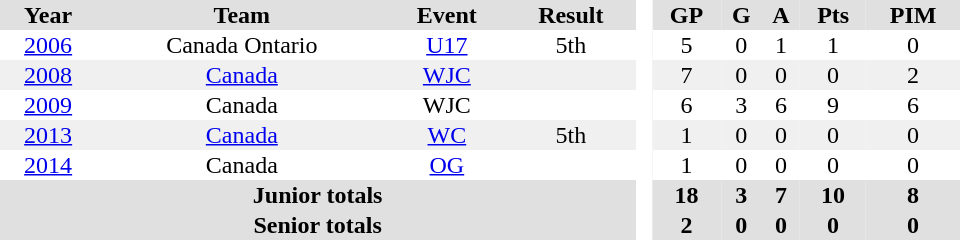<table border="0" cellpadding="1" cellspacing="0" style="text-align:center; width:40em">
<tr ALIGN="centre" bgcolor="#e0e0e0">
<th>Year</th>
<th>Team</th>
<th>Event</th>
<th>Result</th>
<th rowspan="99" bgcolor="#ffffff"> </th>
<th>GP</th>
<th>G</th>
<th>A</th>
<th>Pts</th>
<th>PIM</th>
</tr>
<tr>
<td><a href='#'>2006</a></td>
<td>Canada Ontario</td>
<td><a href='#'>U17</a></td>
<td>5th</td>
<td>5</td>
<td>0</td>
<td>1</td>
<td>1</td>
<td>0</td>
</tr>
<tr bgcolor="#f0f0f0">
<td><a href='#'>2008</a></td>
<td><a href='#'>Canada</a></td>
<td><a href='#'>WJC</a></td>
<td></td>
<td>7</td>
<td>0</td>
<td>0</td>
<td>0</td>
<td>2</td>
</tr>
<tr>
<td><a href='#'>2009</a></td>
<td>Canada</td>
<td>WJC</td>
<td></td>
<td>6</td>
<td>3</td>
<td>6</td>
<td>9</td>
<td>6</td>
</tr>
<tr bgcolor="#f0f0f0">
<td><a href='#'>2013</a></td>
<td><a href='#'>Canada</a></td>
<td><a href='#'>WC</a></td>
<td>5th</td>
<td>1</td>
<td>0</td>
<td>0</td>
<td>0</td>
<td>0</td>
</tr>
<tr>
<td><a href='#'>2014</a></td>
<td>Canada</td>
<td><a href='#'>OG</a></td>
<td></td>
<td>1</td>
<td>0</td>
<td>0</td>
<td>0</td>
<td>0</td>
</tr>
<tr bgcolor="#e0e0e0">
<th colspan="4">Junior totals</th>
<th>18</th>
<th>3</th>
<th>7</th>
<th>10</th>
<th>8</th>
</tr>
<tr bgcolor="#e0e0e0">
<th colspan="4">Senior totals</th>
<th>2</th>
<th>0</th>
<th>0</th>
<th>0</th>
<th>0</th>
</tr>
</table>
